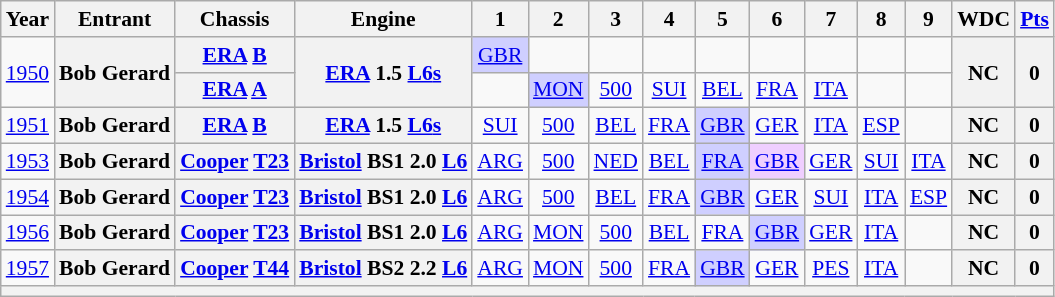<table class="wikitable" style="text-align:center; font-size:90%">
<tr>
<th>Year</th>
<th>Entrant</th>
<th>Chassis</th>
<th>Engine</th>
<th>1</th>
<th>2</th>
<th>3</th>
<th>4</th>
<th>5</th>
<th>6</th>
<th>7</th>
<th>8</th>
<th>9</th>
<th>WDC</th>
<th><a href='#'>Pts</a></th>
</tr>
<tr>
<td rowspan=2><a href='#'>1950</a></td>
<th rowspan=2>Bob Gerard</th>
<th><a href='#'>ERA</a> <a href='#'>B</a></th>
<th rowspan=2><a href='#'>ERA</a> 1.5 <a href='#'>L6</a><a href='#'>s</a></th>
<td style="background:#CFCFFF;"><a href='#'>GBR</a><br></td>
<td></td>
<td></td>
<td></td>
<td></td>
<td></td>
<td></td>
<td></td>
<td></td>
<th rowspan=2>NC</th>
<th rowspan=2>0</th>
</tr>
<tr>
<th><a href='#'>ERA</a> <a href='#'>A</a></th>
<td></td>
<td style="background:#CFCFFF;"><a href='#'>MON</a><br></td>
<td><a href='#'>500</a></td>
<td><a href='#'>SUI</a></td>
<td><a href='#'>BEL</a></td>
<td><a href='#'>FRA</a></td>
<td><a href='#'>ITA</a></td>
<td></td>
<td></td>
</tr>
<tr>
<td><a href='#'>1951</a></td>
<th>Bob Gerard</th>
<th><a href='#'>ERA</a> <a href='#'>B</a></th>
<th><a href='#'>ERA</a> 1.5 <a href='#'>L6</a><a href='#'>s</a></th>
<td><a href='#'>SUI</a></td>
<td><a href='#'>500</a></td>
<td><a href='#'>BEL</a></td>
<td><a href='#'>FRA</a></td>
<td style="background:#CFCFFF;"><a href='#'>GBR</a><br></td>
<td><a href='#'>GER</a></td>
<td><a href='#'>ITA</a></td>
<td><a href='#'>ESP</a></td>
<td></td>
<th>NC</th>
<th>0</th>
</tr>
<tr>
<td><a href='#'>1953</a></td>
<th>Bob Gerard</th>
<th><a href='#'>Cooper</a> <a href='#'>T23</a></th>
<th><a href='#'>Bristol</a> BS1 2.0 <a href='#'>L6</a></th>
<td><a href='#'>ARG</a></td>
<td><a href='#'>500</a></td>
<td><a href='#'>NED</a></td>
<td><a href='#'>BEL</a></td>
<td style="background:#CFCFFF;"><a href='#'>FRA</a><br></td>
<td style="background:#EFCFFF;"><a href='#'>GBR</a><br></td>
<td><a href='#'>GER</a></td>
<td><a href='#'>SUI</a></td>
<td><a href='#'>ITA</a></td>
<th>NC</th>
<th>0</th>
</tr>
<tr>
<td><a href='#'>1954</a></td>
<th>Bob Gerard</th>
<th><a href='#'>Cooper</a> <a href='#'>T23</a></th>
<th><a href='#'>Bristol</a> BS1 2.0 <a href='#'>L6</a></th>
<td><a href='#'>ARG</a></td>
<td><a href='#'>500</a></td>
<td><a href='#'>BEL</a></td>
<td><a href='#'>FRA</a></td>
<td style="background:#CFCFFF;"><a href='#'>GBR</a><br></td>
<td><a href='#'>GER</a></td>
<td><a href='#'>SUI</a></td>
<td><a href='#'>ITA</a></td>
<td><a href='#'>ESP</a></td>
<th>NC</th>
<th>0</th>
</tr>
<tr>
<td><a href='#'>1956</a></td>
<th>Bob Gerard</th>
<th><a href='#'>Cooper</a> <a href='#'>T23</a></th>
<th><a href='#'>Bristol</a> BS1 2.0 <a href='#'>L6</a></th>
<td><a href='#'>ARG</a></td>
<td><a href='#'>MON</a></td>
<td><a href='#'>500</a></td>
<td><a href='#'>BEL</a></td>
<td><a href='#'>FRA</a></td>
<td style="background:#CFCFFF;"><a href='#'>GBR</a><br></td>
<td><a href='#'>GER</a></td>
<td><a href='#'>ITA</a></td>
<td></td>
<th>NC</th>
<th>0</th>
</tr>
<tr>
<td><a href='#'>1957</a></td>
<th>Bob Gerard</th>
<th><a href='#'>Cooper</a> <a href='#'>T44</a></th>
<th><a href='#'>Bristol</a> BS2 2.2 <a href='#'>L6</a></th>
<td><a href='#'>ARG</a></td>
<td><a href='#'>MON</a></td>
<td><a href='#'>500</a></td>
<td><a href='#'>FRA</a></td>
<td style="background:#CFCFFF;"><a href='#'>GBR</a><br></td>
<td><a href='#'>GER</a></td>
<td><a href='#'>PES</a></td>
<td><a href='#'>ITA</a></td>
<td></td>
<th>NC</th>
<th>0</th>
</tr>
<tr>
<th colspan="15"></th>
</tr>
</table>
